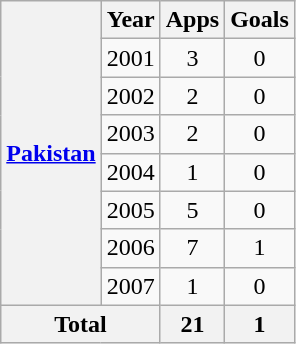<table class="wikitable" style="text-align:center">
<tr>
<th rowspan="8"><a href='#'>Pakistan</a></th>
<th>Year</th>
<th>Apps</th>
<th>Goals</th>
</tr>
<tr>
<td>2001</td>
<td>3</td>
<td>0</td>
</tr>
<tr>
<td>2002</td>
<td>2</td>
<td>0</td>
</tr>
<tr>
<td>2003</td>
<td>2</td>
<td>0</td>
</tr>
<tr>
<td>2004</td>
<td>1</td>
<td>0</td>
</tr>
<tr>
<td>2005</td>
<td>5</td>
<td>0</td>
</tr>
<tr>
<td>2006</td>
<td>7</td>
<td>1</td>
</tr>
<tr>
<td>2007</td>
<td>1</td>
<td>0</td>
</tr>
<tr>
<th colspan="2">Total</th>
<th>21</th>
<th>1</th>
</tr>
</table>
